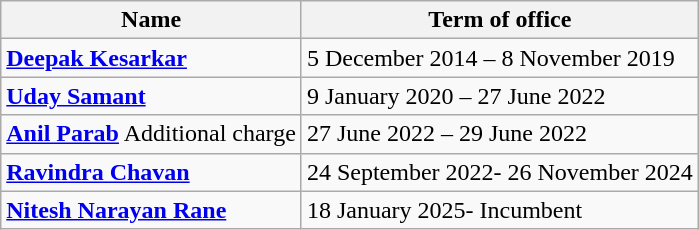<table class="wikitable">
<tr>
<th>Name</th>
<th>Term of office</th>
</tr>
<tr>
<td><strong><a href='#'>Deepak Kesarkar</a></strong></td>
<td>5 December 2014 – 8 November 2019</td>
</tr>
<tr>
<td><strong><a href='#'>Uday Samant</a></strong></td>
<td>9 January 2020 – 27 June 2022</td>
</tr>
<tr>
<td><strong><a href='#'>Anil Parab</a></strong>  Additional charge</td>
<td>27 June 2022 – 29 June 2022</td>
</tr>
<tr>
<td><strong><a href='#'>Ravindra Chavan</a></strong></td>
<td>24 September 2022- 26 November 2024</td>
</tr>
<tr>
<td><strong><a href='#'>Nitesh Narayan Rane</a></strong></td>
<td>18 January 2025- Incumbent</td>
</tr>
</table>
